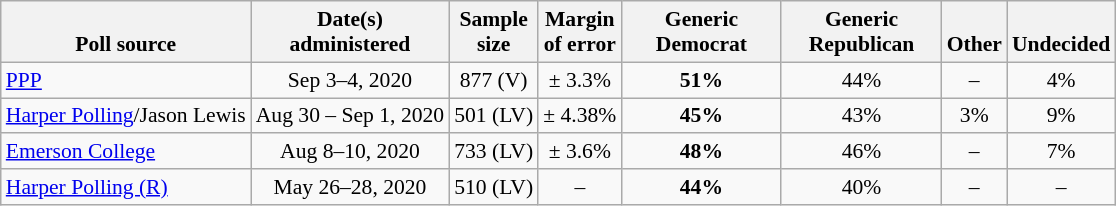<table class="wikitable" style="font-size:90%;text-align:center;">
<tr valign=bottom>
<th>Poll source</th>
<th>Date(s)<br>administered</th>
<th>Sample<br>size</th>
<th>Margin<br>of error</th>
<th style="width:100px;">Generic<br>Democrat</th>
<th style="width:100px;">Generic<br>Republican</th>
<th>Other</th>
<th>Undecided</th>
</tr>
<tr>
<td style="text-align:left;"><a href='#'>PPP</a></td>
<td>Sep 3–4, 2020</td>
<td>877 (V)</td>
<td>± 3.3%</td>
<td><strong>51%</strong></td>
<td>44%</td>
<td>–</td>
<td>4%</td>
</tr>
<tr>
<td style="text-align:left;"><a href='#'>Harper Polling</a>/Jason Lewis</td>
<td>Aug 30 – Sep 1, 2020</td>
<td>501 (LV)</td>
<td>± 4.38%</td>
<td><strong>45%</strong></td>
<td>43%</td>
<td>3%</td>
<td>9%</td>
</tr>
<tr>
<td style="text-align:left;"><a href='#'>Emerson College</a></td>
<td>Aug 8–10, 2020</td>
<td>733 (LV)</td>
<td>± 3.6%</td>
<td><strong>48%</strong></td>
<td>46%</td>
<td>–</td>
<td>7%</td>
</tr>
<tr>
<td style="text-align:left;"><a href='#'>Harper Polling (R)</a></td>
<td>May 26–28, 2020</td>
<td>510 (LV)</td>
<td>–</td>
<td><strong>44%</strong></td>
<td>40%</td>
<td>–</td>
<td>–</td>
</tr>
</table>
